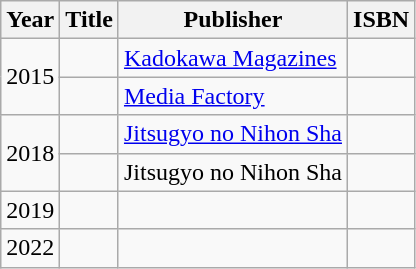<table class="wikitable">
<tr>
<th>Year</th>
<th>Title</th>
<th>Publisher</th>
<th>ISBN</th>
</tr>
<tr>
<td rowspan="2">2015</td>
<td></td>
<td><a href='#'>Kadokawa Magazines</a></td>
<td></td>
</tr>
<tr>
<td></td>
<td><a href='#'>Media Factory</a></td>
<td></td>
</tr>
<tr>
<td rowspan="2">2018</td>
<td></td>
<td><a href='#'>Jitsugyo no Nihon Sha</a></td>
<td></td>
</tr>
<tr>
<td></td>
<td>Jitsugyo no Nihon Sha</td>
<td></td>
</tr>
<tr>
<td>2019</td>
<td></td>
<td></td>
<td></td>
</tr>
<tr>
<td>2022</td>
<td></td>
<td></td>
<td></td>
</tr>
</table>
